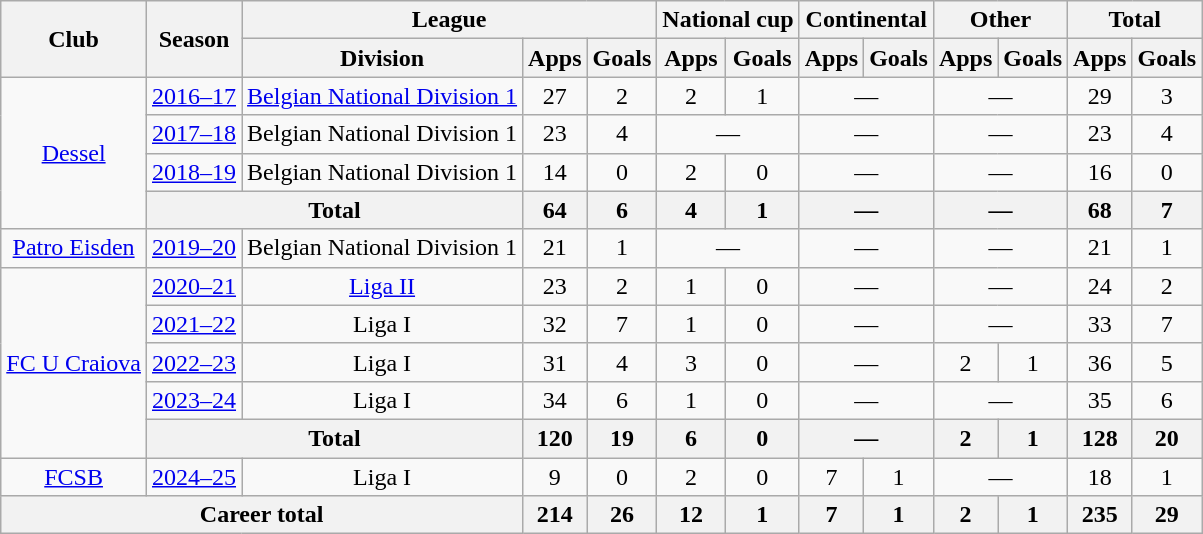<table class="wikitable" style="text-align:center">
<tr>
<th rowspan="2">Club</th>
<th rowspan="2">Season</th>
<th colspan="3">League</th>
<th colspan="2">National cup</th>
<th colspan="2">Continental</th>
<th colspan="2">Other</th>
<th colspan="3">Total</th>
</tr>
<tr>
<th>Division</th>
<th>Apps</th>
<th>Goals</th>
<th>Apps</th>
<th>Goals</th>
<th>Apps</th>
<th>Goals</th>
<th>Apps</th>
<th>Goals</th>
<th>Apps</th>
<th>Goals</th>
</tr>
<tr>
<td rowspan="4"><a href='#'>Dessel</a></td>
<td><a href='#'>2016–17</a></td>
<td><a href='#'>Belgian National Division 1</a></td>
<td>27</td>
<td>2</td>
<td>2</td>
<td>1</td>
<td colspan="2">—</td>
<td colspan="2">—</td>
<td>29</td>
<td>3</td>
</tr>
<tr>
<td><a href='#'>2017–18</a></td>
<td>Belgian National Division 1</td>
<td>23</td>
<td>4</td>
<td colspan="2">—</td>
<td colspan="2">—</td>
<td colspan="2">—</td>
<td>23</td>
<td>4</td>
</tr>
<tr>
<td><a href='#'>2018–19</a></td>
<td>Belgian National Division 1</td>
<td>14</td>
<td>0</td>
<td>2</td>
<td>0</td>
<td colspan="2">—</td>
<td colspan="2">—</td>
<td>16</td>
<td>0</td>
</tr>
<tr>
<th colspan="2">Total</th>
<th>64</th>
<th>6</th>
<th>4</th>
<th>1</th>
<th colspan="2">—</th>
<th colspan="2">—</th>
<th>68</th>
<th>7</th>
</tr>
<tr>
<td><a href='#'>Patro Eisden</a></td>
<td><a href='#'>2019–20</a></td>
<td>Belgian National Division 1</td>
<td>21</td>
<td>1</td>
<td colspan="2">—</td>
<td colspan="2">—</td>
<td colspan="2">—</td>
<td>21</td>
<td>1</td>
</tr>
<tr>
<td rowspan="5"><a href='#'>FC U Craiova</a></td>
<td><a href='#'>2020–21</a></td>
<td><a href='#'>Liga II</a></td>
<td>23</td>
<td>2</td>
<td>1</td>
<td>0</td>
<td colspan="2">—</td>
<td colspan="2">—</td>
<td>24</td>
<td>2</td>
</tr>
<tr>
<td><a href='#'>2021–22</a></td>
<td>Liga I</td>
<td>32</td>
<td>7</td>
<td>1</td>
<td>0</td>
<td colspan="2">—</td>
<td colspan="2">—</td>
<td>33</td>
<td>7</td>
</tr>
<tr>
<td><a href='#'>2022–23</a></td>
<td>Liga I</td>
<td>31</td>
<td>4</td>
<td>3</td>
<td>0</td>
<td colspan="2">—</td>
<td>2</td>
<td>1</td>
<td>36</td>
<td>5</td>
</tr>
<tr>
<td><a href='#'>2023–24</a></td>
<td>Liga I</td>
<td>34</td>
<td>6</td>
<td>1</td>
<td>0</td>
<td colspan="2">—</td>
<td colspan="2">—</td>
<td>35</td>
<td>6</td>
</tr>
<tr>
<th colspan="2">Total</th>
<th>120</th>
<th>19</th>
<th>6</th>
<th>0</th>
<th colspan="2">—</th>
<th>2</th>
<th>1</th>
<th>128</th>
<th>20</th>
</tr>
<tr>
<td><a href='#'>FCSB</a></td>
<td><a href='#'>2024–25</a></td>
<td>Liga I</td>
<td>9</td>
<td>0</td>
<td>2</td>
<td>0</td>
<td>7</td>
<td>1</td>
<td colspan="2">—</td>
<td>18</td>
<td>1</td>
</tr>
<tr>
<th colspan="3">Career total</th>
<th>214</th>
<th>26</th>
<th>12</th>
<th>1</th>
<th>7</th>
<th>1</th>
<th>2</th>
<th>1</th>
<th>235</th>
<th>29</th>
</tr>
</table>
